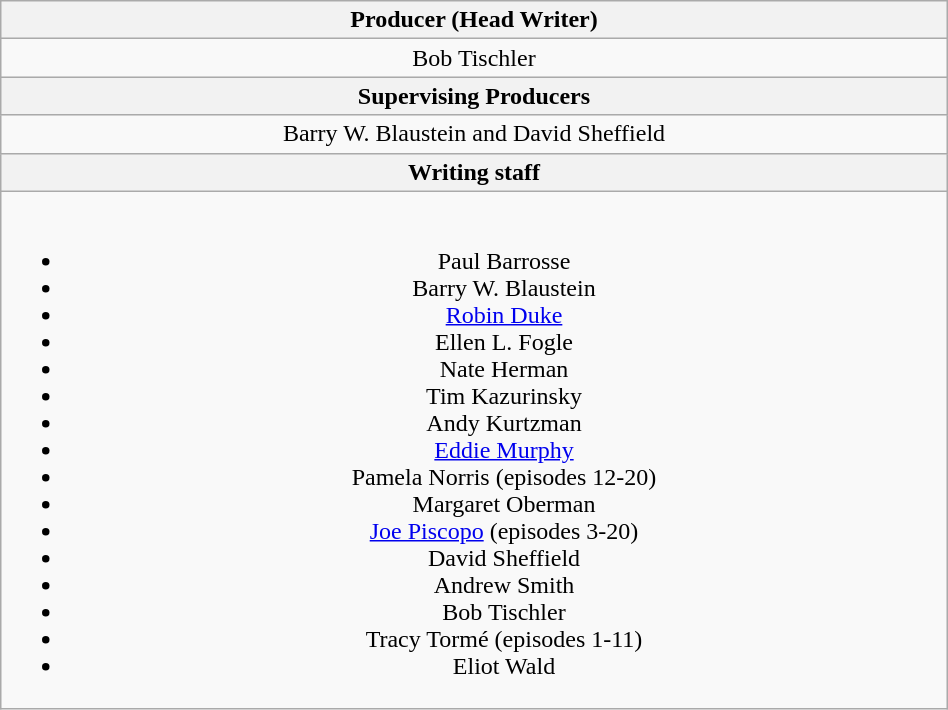<table class="wikitable plainrowheaders"  style="text-align:center; width:50%;">
<tr>
<th><strong>Producer (Head Writer)</strong></th>
</tr>
<tr>
<td>Bob Tischler</td>
</tr>
<tr>
<th><strong>Supervising Producers</strong></th>
</tr>
<tr>
<td>Barry W. Blaustein and David Sheffield</td>
</tr>
<tr>
<th><strong>Writing staff</strong></th>
</tr>
<tr>
<td><br><ul><li>Paul Barrosse</li><li>Barry W. Blaustein</li><li><a href='#'>Robin Duke</a></li><li>Ellen L. Fogle</li><li>Nate Herman</li><li>Tim Kazurinsky</li><li>Andy Kurtzman</li><li><a href='#'>Eddie Murphy</a></li><li>Pamela Norris (episodes 12-20)</li><li>Margaret Oberman</li><li><a href='#'>Joe Piscopo</a> (episodes 3-20)</li><li>David Sheffield</li><li>Andrew Smith</li><li>Bob Tischler</li><li>Tracy Tormé (episodes 1-11)</li><li>Eliot Wald</li></ul></td>
</tr>
</table>
